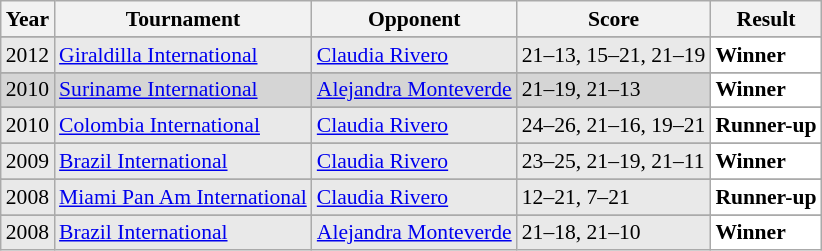<table class="sortable wikitable" style="font-size: 90%;">
<tr>
<th>Year</th>
<th>Tournament</th>
<th>Opponent</th>
<th>Score</th>
<th>Result</th>
</tr>
<tr>
</tr>
<tr style="background:#E9E9E9">
<td align="center">2012</td>
<td align="left"><a href='#'>Giraldilla International</a></td>
<td align="left"> <a href='#'>Claudia Rivero</a></td>
<td align="left">21–13, 15–21, 21–19</td>
<td style="text-align:left; background:white"> <strong>Winner</strong></td>
</tr>
<tr>
</tr>
<tr style="background:#D5D5D5">
<td align="center">2010</td>
<td align="left"><a href='#'>Suriname International</a></td>
<td align="left"> <a href='#'>Alejandra Monteverde</a></td>
<td align="left">21–19, 21–13</td>
<td style="text-align:left; background:white"> <strong>Winner</strong></td>
</tr>
<tr>
</tr>
<tr style="background:#E9E9E9">
<td align="center">2010</td>
<td align="left"><a href='#'>Colombia International</a></td>
<td align="left"> <a href='#'>Claudia Rivero</a></td>
<td align="left">24–26, 21–16, 19–21</td>
<td style="text-align:left; background:white"> <strong>Runner-up</strong></td>
</tr>
<tr>
</tr>
<tr style="background:#E9E9E9">
<td align="center">2009</td>
<td align="left"><a href='#'>Brazil International</a></td>
<td align="left"> <a href='#'>Claudia Rivero</a></td>
<td align="left">23–25, 21–19, 21–11</td>
<td style="text-align:left; background:white"> <strong>Winner</strong></td>
</tr>
<tr>
</tr>
<tr style="background:#E9E9E9">
<td align="center">2008</td>
<td align="left"><a href='#'>Miami Pan Am International</a></td>
<td align="left"> <a href='#'>Claudia Rivero</a></td>
<td align="left">12–21, 7–21</td>
<td style="text-align:left; background:white"> <strong>Runner-up</strong></td>
</tr>
<tr>
</tr>
<tr style="background:#E9E9E9">
<td align="center">2008</td>
<td align="left"><a href='#'>Brazil International</a></td>
<td align="left"> <a href='#'>Alejandra Monteverde</a></td>
<td align="left">21–18, 21–10</td>
<td style="text-align:left; background:white"> <strong>Winner</strong></td>
</tr>
</table>
